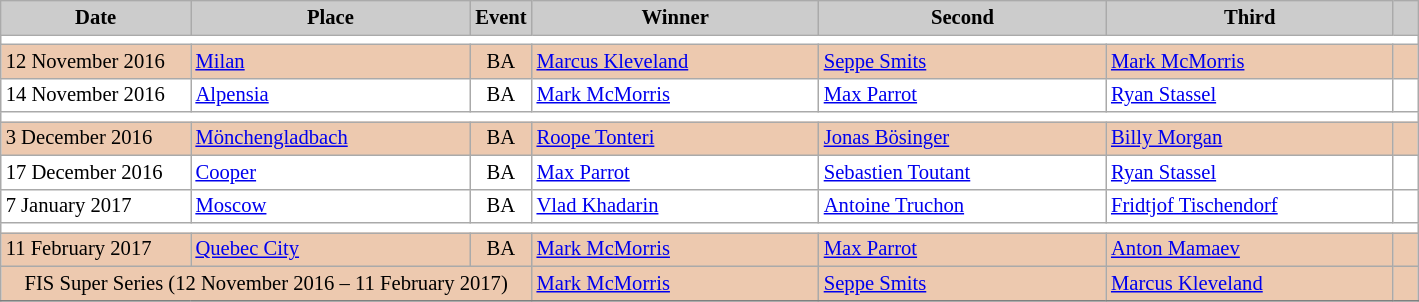<table class="wikitable plainrowheaders" style="background:#fff; font-size:86%; border:grey solid 1px; border-collapse:collapse;">
<tr style="background:#ccc; text-align:center;">
<th scope="col" style="background:#ccc; width:120px;">Date</th>
<th scope="col" style="background:#ccc; width:180px;">Place</th>
<th scope="col" style="background:#ccc; width:15px;">Event</th>
<th scope="col" style="background:#ccc; width:185px;">Winner</th>
<th scope="col" style="background:#ccc; width:185px;">Second</th>
<th scope="col" style="background:#ccc; width:185px;">Third</th>
<th scope="col" style="background:#ccc; width:10px;"></th>
</tr>
<tr>
<td colspan=9></td>
</tr>
<tr bgcolor=#EDC9AF>
<td>12 November 2016</td>
<td> <a href='#'>Milan</a></td>
<td align=center>BA</td>
<td> <a href='#'>Marcus Kleveland</a></td>
<td> <a href='#'>Seppe Smits</a></td>
<td> <a href='#'>Mark McMorris</a></td>
<td></td>
</tr>
<tr>
<td>14 November 2016</td>
<td> <a href='#'>Alpensia</a></td>
<td align=center>BA</td>
<td> <a href='#'>Mark McMorris</a></td>
<td> <a href='#'>Max Parrot</a></td>
<td> <a href='#'>Ryan Stassel</a></td>
<td></td>
</tr>
<tr>
<td colspan=9></td>
</tr>
<tr bgcolor=#EDC9AF>
<td>3 December 2016</td>
<td> <a href='#'>Mönchengladbach</a></td>
<td align=center>BA</td>
<td> <a href='#'>Roope Tonteri</a></td>
<td> <a href='#'>Jonas Bösinger</a></td>
<td> <a href='#'>Billy Morgan</a></td>
<td></td>
</tr>
<tr>
<td>17 December 2016</td>
<td> <a href='#'>Cooper</a></td>
<td align=center>BA</td>
<td> <a href='#'>Max Parrot</a></td>
<td> <a href='#'>Sebastien Toutant</a></td>
<td> <a href='#'>Ryan Stassel</a></td>
<td></td>
</tr>
<tr>
<td>7 January 2017</td>
<td> <a href='#'>Moscow</a></td>
<td align=center>BA</td>
<td> <a href='#'>Vlad Khadarin</a></td>
<td> <a href='#'>Antoine Truchon</a></td>
<td> <a href='#'>Fridtjof Tischendorf</a></td>
<td></td>
</tr>
<tr>
<td colspan=9></td>
</tr>
<tr bgcolor=#EDC9AF>
<td>11 February 2017</td>
<td> <a href='#'>Quebec City</a></td>
<td align=center>BA</td>
<td> <a href='#'>Mark McMorris</a></td>
<td> <a href='#'>Max Parrot</a></td>
<td> <a href='#'>Anton Mamaev</a></td>
<td></td>
</tr>
<tr bgcolor=#EDC9AF>
<td colspan=3 align=center>FIS Super Series (12 November 2016 – 11 February 2017)</td>
<td> <a href='#'>Mark McMorris</a></td>
<td> <a href='#'>Seppe Smits</a></td>
<td> <a href='#'>Marcus Kleveland</a></td>
<td colspan=2></td>
</tr>
<tr>
</tr>
</table>
